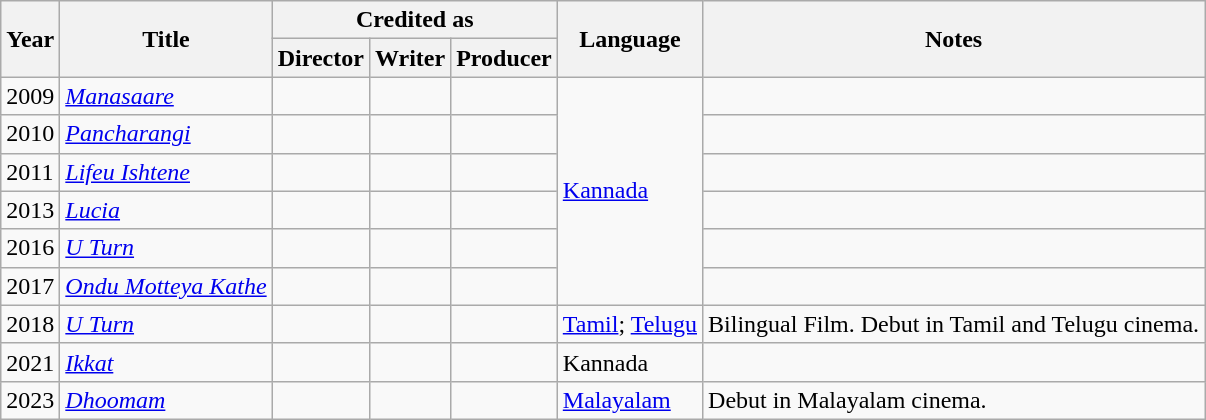<table class="wikitable sortable">
<tr>
<th rowspan=2 scope="col">Year</th>
<th rowspan=2 scope="col">Title</th>
<th colspan=3 scope="col">Credited as</th>
<th rowspan=2 scope="col">Language</th>
<th rowspan=2 scope="col" class="unsortable">Notes</th>
</tr>
<tr>
<th scope="col">Director</th>
<th scope="col">Writer</th>
<th scope="col">Producer</th>
</tr>
<tr>
<td>2009</td>
<td><em><a href='#'>Manasaare</a></em></td>
<td></td>
<td></td>
<td></td>
<td rowspan="6"><a href='#'>Kannada</a></td>
<td></td>
</tr>
<tr>
<td>2010</td>
<td><em><a href='#'>Pancharangi</a></em></td>
<td></td>
<td></td>
<td></td>
<td></td>
</tr>
<tr>
<td>2011</td>
<td><em><a href='#'>Lifeu Ishtene</a></em></td>
<td></td>
<td></td>
<td></td>
<td></td>
</tr>
<tr>
<td>2013</td>
<td><em><a href='#'>Lucia</a></em></td>
<td></td>
<td></td>
<td></td>
<td></td>
</tr>
<tr>
<td>2016</td>
<td><em><a href='#'>U Turn</a></em></td>
<td></td>
<td></td>
<td></td>
<td></td>
</tr>
<tr>
<td>2017</td>
<td><em><a href='#'>Ondu Motteya Kathe</a></em></td>
<td></td>
<td></td>
<td></td>
<td></td>
</tr>
<tr>
<td>2018</td>
<td><em><a href='#'>U Turn</a></em></td>
<td></td>
<td></td>
<td></td>
<td><a href='#'>Tamil</a>; <a href='#'>Telugu</a></td>
<td>Bilingual Film. Debut in Tamil and Telugu cinema.</td>
</tr>
<tr>
<td>2021</td>
<td><em><a href='#'>Ikkat</a></em></td>
<td></td>
<td></td>
<td></td>
<td>Kannada</td>
<td></td>
</tr>
<tr>
<td>2023</td>
<td><em><a href='#'>Dhoomam</a></em></td>
<td></td>
<td></td>
<td></td>
<td><a href='#'>Malayalam</a></td>
<td>Debut in Malayalam cinema.</td>
</tr>
</table>
